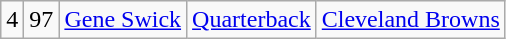<table class="wikitable" style="text-align:center">
<tr>
<td>4</td>
<td>97</td>
<td><a href='#'>Gene Swick</a></td>
<td><a href='#'>Quarterback</a></td>
<td><a href='#'>Cleveland Browns</a></td>
</tr>
</table>
